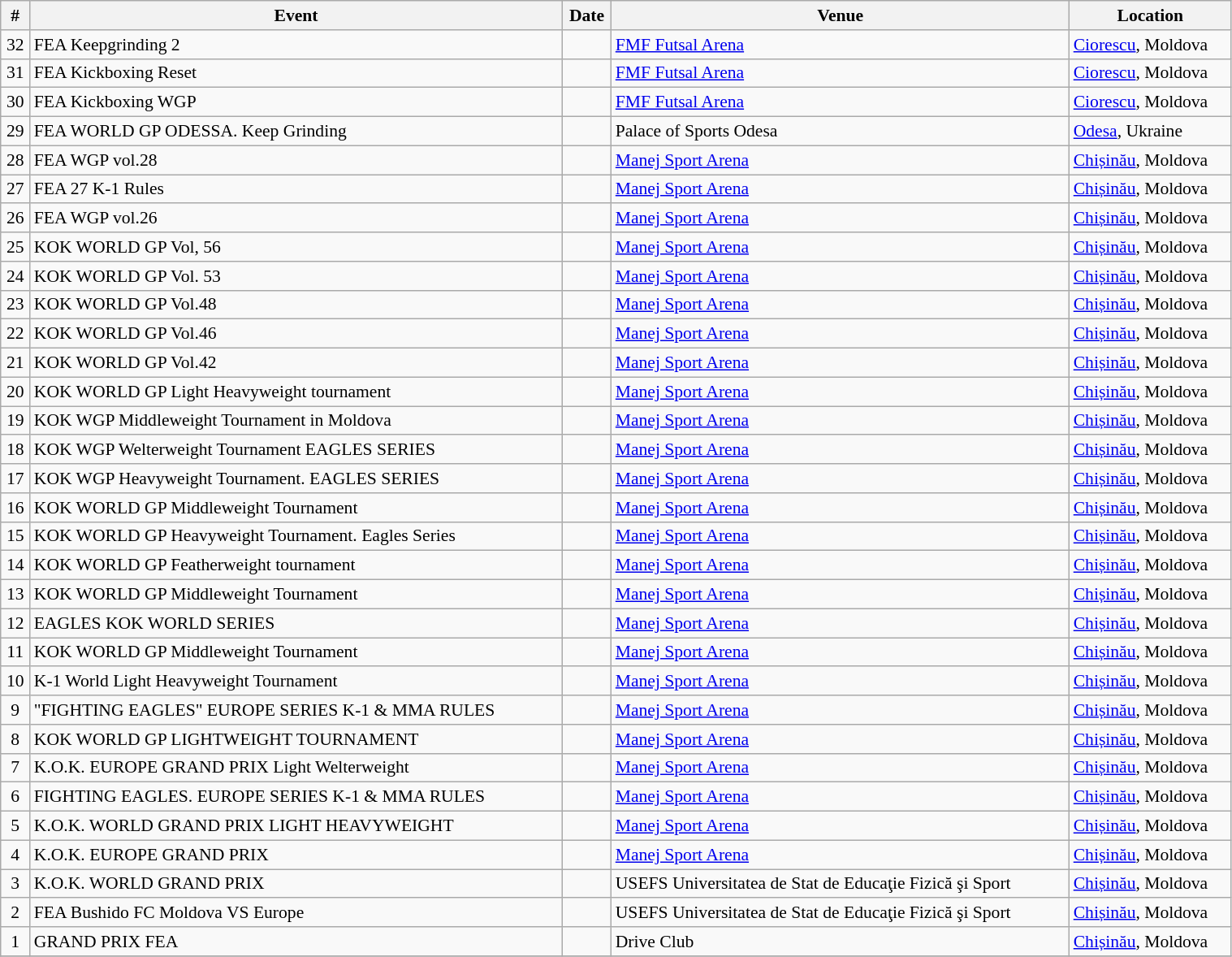<table id="Events" class="wikitable sortable" style="width:80%; font-size:90%;">
<tr>
<th scope="col">#</th>
<th scope="col">Event</th>
<th scope="col">Date</th>
<th scope="col">Venue</th>
<th scope="col">Location</th>
</tr>
<tr>
<td align=center>32</td>
<td>FEA Keepgrinding 2</td>
<td></td>
<td><a href='#'>FMF Futsal Arena</a></td>
<td><a href='#'>Ciorescu</a>, Moldova</td>
</tr>
<tr>
<td align=center>31</td>
<td>FEA Kickboxing Reset</td>
<td></td>
<td><a href='#'>FMF Futsal Arena</a></td>
<td><a href='#'>Ciorescu</a>, Moldova</td>
</tr>
<tr>
<td align=center>30</td>
<td>FEA Kickboxing WGP</td>
<td></td>
<td><a href='#'>FMF Futsal Arena</a></td>
<td><a href='#'>Ciorescu</a>, Moldova</td>
</tr>
<tr>
<td align=center>29</td>
<td>FEA WORLD GP ODESSA. Keep Grinding</td>
<td></td>
<td>Palace of Sports Odesa</td>
<td><a href='#'>Odesa</a>, Ukraine</td>
</tr>
<tr>
<td align=center>28</td>
<td>FEA WGP vol.28</td>
<td></td>
<td><a href='#'>Manej Sport Arena</a></td>
<td><a href='#'>Chișinău</a>, Moldova</td>
</tr>
<tr>
<td align=center>27</td>
<td>FEA 27 K-1 Rules</td>
<td></td>
<td><a href='#'>Manej Sport Arena</a></td>
<td><a href='#'>Chișinău</a>, Moldova</td>
</tr>
<tr>
<td align=center>26</td>
<td>FEA WGP vol.26</td>
<td></td>
<td><a href='#'>Manej Sport Arena</a></td>
<td><a href='#'>Chișinău</a>, Moldova</td>
</tr>
<tr>
<td align=center>25</td>
<td>KOK WORLD GP Vol, 56</td>
<td></td>
<td><a href='#'>Manej Sport Arena</a></td>
<td><a href='#'>Chișinău</a>, Moldova</td>
</tr>
<tr>
<td align=center>24</td>
<td>KOK WORLD GP Vol. 53</td>
<td></td>
<td><a href='#'>Manej Sport Arena</a></td>
<td><a href='#'>Chișinău</a>, Moldova</td>
</tr>
<tr>
<td align=center>23</td>
<td>KOK WORLD GP Vol.48</td>
<td></td>
<td><a href='#'>Manej Sport Arena</a></td>
<td><a href='#'>Chișinău</a>, Moldova</td>
</tr>
<tr>
<td align=center>22</td>
<td>KOK WORLD GP Vol.46</td>
<td></td>
<td><a href='#'>Manej Sport Arena</a></td>
<td><a href='#'>Chișinău</a>, Moldova</td>
</tr>
<tr>
<td align=center>21</td>
<td>KOK WORLD GP Vol.42</td>
<td></td>
<td><a href='#'>Manej Sport Arena</a></td>
<td><a href='#'>Chișinău</a>, Moldova</td>
</tr>
<tr>
<td align=center>20</td>
<td>KOK WORLD GP Light Heavyweight tournament</td>
<td></td>
<td><a href='#'>Manej Sport Arena</a></td>
<td><a href='#'>Chișinău</a>, Moldova</td>
</tr>
<tr>
<td align=center>19</td>
<td>KOK WGP Middleweight Tournament in Moldova</td>
<td></td>
<td><a href='#'>Manej Sport Arena</a></td>
<td><a href='#'>Chișinău</a>, Moldova</td>
</tr>
<tr>
<td align=center>18</td>
<td>KOK WGP Welterweight Tournament EAGLES SERIES</td>
<td></td>
<td><a href='#'>Manej Sport Arena</a></td>
<td><a href='#'>Chișinău</a>, Moldova</td>
</tr>
<tr>
<td align=center>17</td>
<td>KOK WGP Heavyweight Tournament. EAGLES SERIES</td>
<td></td>
<td><a href='#'>Manej Sport Arena</a></td>
<td><a href='#'>Chișinău</a>, Moldova</td>
</tr>
<tr>
<td align=center>16</td>
<td>KOK WORLD GP Middleweight Tournament</td>
<td></td>
<td><a href='#'>Manej Sport Arena</a></td>
<td><a href='#'>Chișinău</a>, Moldova</td>
</tr>
<tr>
<td align=center>15</td>
<td>KOK WORLD GP Heavyweight Tournament. Eagles Series</td>
<td></td>
<td><a href='#'>Manej Sport Arena</a></td>
<td><a href='#'>Chișinău</a>, Moldova</td>
</tr>
<tr>
<td align=center>14</td>
<td>KOK WORLD GP Featherweight tournament</td>
<td></td>
<td><a href='#'>Manej Sport Arena</a></td>
<td><a href='#'>Chișinău</a>, Moldova</td>
</tr>
<tr>
<td align=center>13</td>
<td>KOK WORLD GP Middleweight Tournament</td>
<td></td>
<td><a href='#'>Manej Sport Arena</a></td>
<td><a href='#'>Chișinău</a>, Moldova</td>
</tr>
<tr>
<td align=center>12</td>
<td>EAGLES KOK WORLD SERIES</td>
<td></td>
<td><a href='#'>Manej Sport Arena</a></td>
<td><a href='#'>Chișinău</a>, Moldova</td>
</tr>
<tr>
<td align=center>11</td>
<td>KOK WORLD GP Middleweight Tournament</td>
<td></td>
<td><a href='#'>Manej Sport Arena</a></td>
<td><a href='#'>Chișinău</a>, Moldova</td>
</tr>
<tr>
<td align=center>10</td>
<td>K-1 World Light Heavyweight Tournament</td>
<td></td>
<td><a href='#'>Manej Sport Arena</a></td>
<td><a href='#'>Chișinău</a>, Moldova</td>
</tr>
<tr>
<td align=center>9</td>
<td>"FIGHTING EAGLES" EUROPE SERIES K-1 & MMA RULES</td>
<td></td>
<td><a href='#'>Manej Sport Arena</a></td>
<td><a href='#'>Chișinău</a>, Moldova</td>
</tr>
<tr>
<td align=center>8</td>
<td>KOK WORLD GP LIGHTWEIGHT TOURNAMENT</td>
<td></td>
<td><a href='#'>Manej Sport Arena</a></td>
<td><a href='#'>Chișinău</a>, Moldova</td>
</tr>
<tr>
<td align=center>7</td>
<td>K.O.K. EUROPE GRAND PRIX Light Welterweight</td>
<td></td>
<td><a href='#'>Manej Sport Arena</a></td>
<td><a href='#'>Chișinău</a>, Moldova</td>
</tr>
<tr>
<td align=center>6</td>
<td>FIGHTING EAGLES. EUROPE SERIES K-1 & MMA RULES</td>
<td></td>
<td><a href='#'>Manej Sport Arena</a></td>
<td><a href='#'>Chișinău</a>, Moldova</td>
</tr>
<tr>
<td align=center>5</td>
<td>K.O.K. WORLD GRAND PRIX LIGHT HEAVYWEIGHT</td>
<td></td>
<td><a href='#'>Manej Sport Arena</a></td>
<td><a href='#'>Chișinău</a>, Moldova</td>
</tr>
<tr>
<td align=center>4</td>
<td>K.O.K. EUROPE GRAND PRIX</td>
<td></td>
<td><a href='#'>Manej Sport Arena</a></td>
<td><a href='#'>Chișinău</a>, Moldova</td>
</tr>
<tr>
<td align=center>3</td>
<td>K.O.K. WORLD GRAND PRIX</td>
<td></td>
<td>USEFS Universitatea de Stat de Educaţie Fizică şi Sport</td>
<td><a href='#'>Chișinău</a>, Moldova</td>
</tr>
<tr>
<td align=center>2</td>
<td>FEA Bushido FC Moldova VS Europe</td>
<td></td>
<td>USEFS Universitatea de Stat de Educaţie Fizică şi Sport</td>
<td><a href='#'>Chișinău</a>, Moldova</td>
</tr>
<tr>
<td align=center>1</td>
<td>GRAND PRIX FEA</td>
<td></td>
<td>Drive Club</td>
<td><a href='#'>Chișinău</a>, Moldova</td>
</tr>
<tr>
</tr>
</table>
